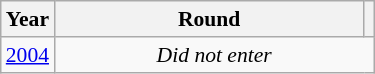<table class="wikitable" style="text-align: center; font-size:90%">
<tr>
<th>Year</th>
<th style="width:200px">Round</th>
<th></th>
</tr>
<tr>
<td><a href='#'>2004</a></td>
<td colspan="2"><em>Did not enter</em></td>
</tr>
</table>
